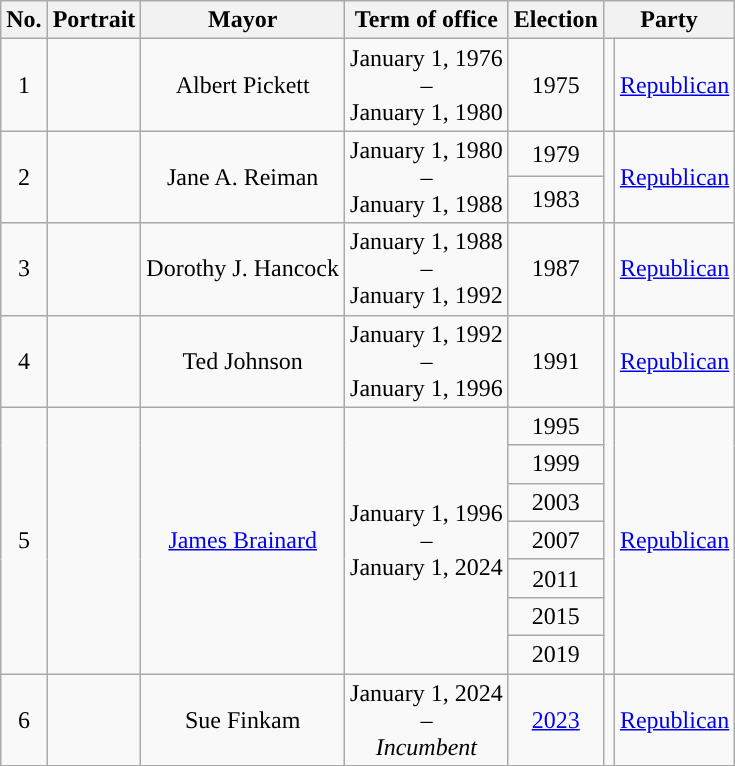<table class="wikitable" style="text-align: center">
<tr>
<th>No.</th>
<th>Portrait</th>
<th>Mayor</th>
<th>Term of office</th>
<th>Election</th>
<th colspan=2>Party</th>
</tr>
<tr>
<td>1</td>
<td></td>
<td>Albert Pickett</td>
<td>January 1, 1976<br>–<br>January 1, 1980</td>
<td>1975</td>
<td style="background-color:"></td>
<td><a href='#'>Republican</a></td>
</tr>
<tr>
<td rowspan=2>2</td>
<td rowspan=2></td>
<td rowspan=2>Jane A. Reiman</td>
<td rowspan=2>January 1, 1980<br>–<br>January 1, 1988</td>
<td>1979</td>
<td rowspan=2 style="background-color:"></td>
<td rowspan=2><a href='#'>Republican</a></td>
</tr>
<tr>
<td>1983</td>
</tr>
<tr>
<td>3</td>
<td></td>
<td>Dorothy J. Hancock</td>
<td>January 1, 1988<br>–<br>January 1, 1992</td>
<td>1987</td>
<td style="background-color:"></td>
<td><a href='#'>Republican</a></td>
</tr>
<tr>
<td>4</td>
<td></td>
<td>Ted Johnson</td>
<td>January 1, 1992<br>–<br>January 1, 1996</td>
<td>1991</td>
<td style="background-color:"></td>
<td><a href='#'>Republican</a></td>
</tr>
<tr>
<td rowspan=7>5</td>
<td rowspan=7></td>
<td rowspan=7><a href='#'>James Brainard</a></td>
<td rowspan=7>January 1, 1996<br>–<br>January 1, 2024</td>
<td>1995</td>
<td rowspan=7 style="background-color:"></td>
<td rowspan=7><a href='#'>Republican</a></td>
</tr>
<tr>
<td>1999</td>
</tr>
<tr>
<td>2003</td>
</tr>
<tr>
<td>2007</td>
</tr>
<tr>
<td>2011</td>
</tr>
<tr>
<td>2015</td>
</tr>
<tr>
<td>2019</td>
</tr>
<tr>
<td>6</td>
<td></td>
<td>Sue Finkam</td>
<td>January 1, 2024 <br>–<br> <em>Incumbent</em></td>
<td><a href='#'>2023</a></td>
<td style="background-color:"></td>
<td><a href='#'>Republican</a></td>
</tr>
</table>
